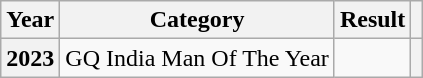<table class="wikitable">
<tr>
<th>Year</th>
<th>Category</th>
<th>Result</th>
<th></th>
</tr>
<tr>
<th>2023</th>
<td>GQ India Man Of The Year</td>
<td></td>
<th></th>
</tr>
</table>
